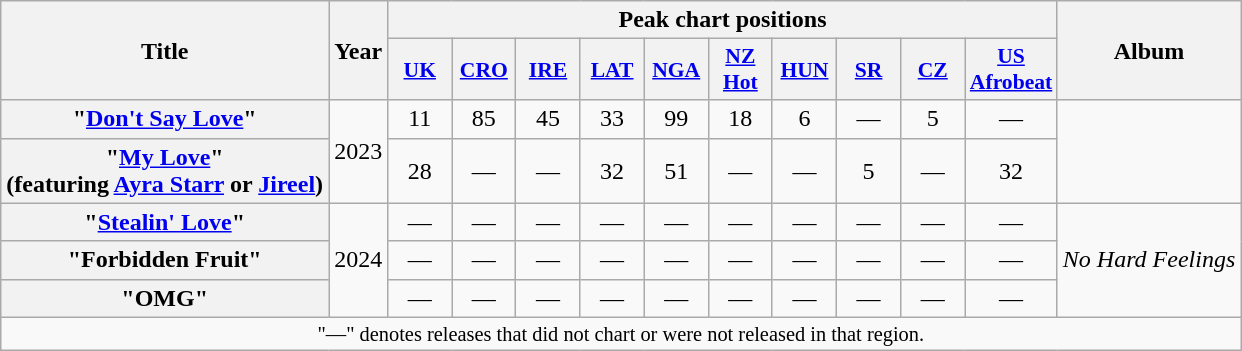<table class="wikitable plainrowheaders" style="text-align:center;">
<tr>
<th scope="col" rowspan="2">Title</th>
<th scope="col" rowspan="2">Year</th>
<th scope="col" colspan="10">Peak chart positions</th>
<th scope="col" rowspan="2">Album</th>
</tr>
<tr>
<th scope="col" style="width:2.5em;font-size:90%;"><a href='#'>UK</a><br></th>
<th scope="col" style="width:2.5em;font-size:90%;"><a href='#'>CRO</a><br></th>
<th scope="col" style="width:2.5em;font-size:90%;"><a href='#'>IRE</a><br></th>
<th scope="col" style="width:2.5em;font-size:90%;"><a href='#'>LAT</a><br></th>
<th scope="col" style="width:2.5em;font-size:90%;"><a href='#'>NGA</a><br></th>
<th scope="col" style="width:2.5em;font-size:90%;"><a href='#'>NZ<br>Hot</a><br></th>
<th scope="col" style="width:2.5em;font-size:90%;"><a href='#'>HUN</a><br></th>
<th scope="col" style="width:2.5em;font-size:90%;"><a href='#'>SR</a><br></th>
<th scope="col" style="width:2.5em;font-size:90%;"><a href='#'>CZ</a><br></th>
<th scope="col" style="width:2.5em;font-size:90%;"><a href='#'>US Afrobeat</a><br></th>
</tr>
<tr>
<th scope="row">"<a href='#'>Don't Say Love</a>"</th>
<td rowspan="2">2023</td>
<td>11</td>
<td>85</td>
<td>45</td>
<td>33</td>
<td>99</td>
<td>18</td>
<td>6</td>
<td>—</td>
<td>5</td>
<td>—</td>
<td rowspan="2"></td>
</tr>
<tr>
<th scope="row">"<a href='#'>My Love</a>" <br><span>(featuring <a href='#'>Ayra Starr</a> or <a href='#'>Jireel</a>)</span></th>
<td>28</td>
<td>—</td>
<td>—</td>
<td>32</td>
<td>51</td>
<td>—</td>
<td>—</td>
<td>5</td>
<td>—</td>
<td>32</td>
</tr>
<tr>
<th scope="row">"<a href='#'>Stealin' Love</a>"</th>
<td rowspan="3">2024</td>
<td>—</td>
<td>—</td>
<td>—</td>
<td>—</td>
<td>—</td>
<td>—</td>
<td>—</td>
<td>—</td>
<td>—</td>
<td>—</td>
<td rowspan="3"><em>No Hard Feelings</em></td>
</tr>
<tr>
<th scope="row">"Forbidden Fruit"</th>
<td>—</td>
<td>—</td>
<td>—</td>
<td>—</td>
<td>—</td>
<td>—</td>
<td>—</td>
<td>—</td>
<td>—</td>
<td>—</td>
</tr>
<tr>
<th scope="row">"OMG"</th>
<td>—</td>
<td>—</td>
<td>—</td>
<td>—</td>
<td>—</td>
<td>—</td>
<td>—</td>
<td>—</td>
<td>—</td>
<td>—</td>
</tr>
<tr>
<td style="font-size:85%;" colspan="13">"—" denotes releases that did not chart or were not released in that region.</td>
</tr>
</table>
